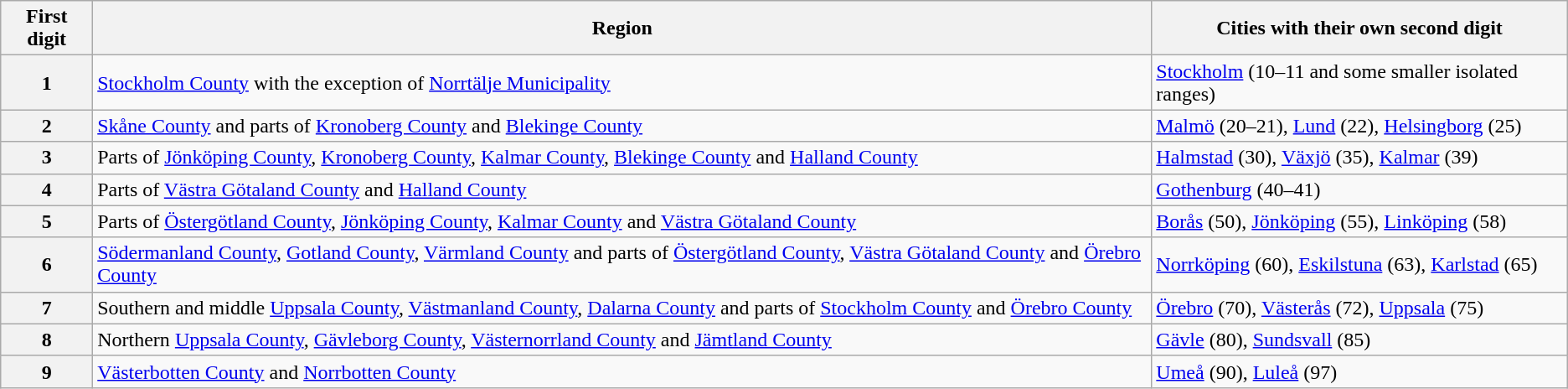<table class="wikitable" border="1">
<tr>
<th>First digit</th>
<th>Region</th>
<th>Cities with their own second digit</th>
</tr>
<tr>
<th>1</th>
<td><a href='#'>Stockholm County</a> with the exception of <a href='#'>Norrtälje Municipality</a></td>
<td><a href='#'>Stockholm</a> (10–11 and some smaller isolated ranges)</td>
</tr>
<tr>
<th>2</th>
<td><a href='#'>Skåne County</a> and parts of <a href='#'>Kronoberg County</a> and <a href='#'>Blekinge County</a></td>
<td><a href='#'>Malmö</a> (20–21), <a href='#'>Lund</a> (22), <a href='#'>Helsingborg</a> (25)</td>
</tr>
<tr>
<th>3</th>
<td>Parts of <a href='#'>Jönköping County</a>, <a href='#'>Kronoberg County</a>, <a href='#'>Kalmar County</a>, <a href='#'>Blekinge County</a> and <a href='#'>Halland County</a></td>
<td><a href='#'>Halmstad</a> (30), <a href='#'>Växjö</a> (35), <a href='#'>Kalmar</a> (39)</td>
</tr>
<tr>
<th>4</th>
<td>Parts of <a href='#'>Västra Götaland County</a> and <a href='#'>Halland County</a></td>
<td><a href='#'>Gothenburg</a> (40–41)</td>
</tr>
<tr>
<th>5</th>
<td>Parts of <a href='#'>Östergötland County</a>, <a href='#'>Jönköping County</a>, <a href='#'>Kalmar County</a> and <a href='#'>Västra Götaland County</a></td>
<td><a href='#'>Borås</a> (50), <a href='#'>Jönköping</a> (55), <a href='#'>Linköping</a> (58)</td>
</tr>
<tr>
<th>6</th>
<td><a href='#'>Södermanland County</a>, <a href='#'>Gotland County</a>, <a href='#'>Värmland County</a> and parts of <a href='#'>Östergötland County</a>, <a href='#'>Västra Götaland County</a> and <a href='#'>Örebro County</a></td>
<td><a href='#'>Norrköping</a> (60), <a href='#'>Eskilstuna</a> (63), <a href='#'>Karlstad</a> (65)</td>
</tr>
<tr>
<th>7</th>
<td>Southern and middle <a href='#'>Uppsala County</a>, <a href='#'>Västmanland County</a>, <a href='#'>Dalarna County</a> and parts of <a href='#'>Stockholm County</a> and <a href='#'>Örebro County</a></td>
<td><a href='#'>Örebro</a> (70), <a href='#'>Västerås</a> (72), <a href='#'>Uppsala</a> (75)</td>
</tr>
<tr>
<th>8</th>
<td>Northern <a href='#'>Uppsala County</a>, <a href='#'>Gävleborg County</a>, <a href='#'>Västernorrland County</a> and <a href='#'>Jämtland County</a></td>
<td><a href='#'>Gävle</a> (80), <a href='#'>Sundsvall</a> (85)</td>
</tr>
<tr>
<th>9</th>
<td><a href='#'>Västerbotten County</a> and <a href='#'>Norrbotten County</a></td>
<td><a href='#'>Umeå</a> (90), <a href='#'>Luleå</a> (97)</td>
</tr>
</table>
